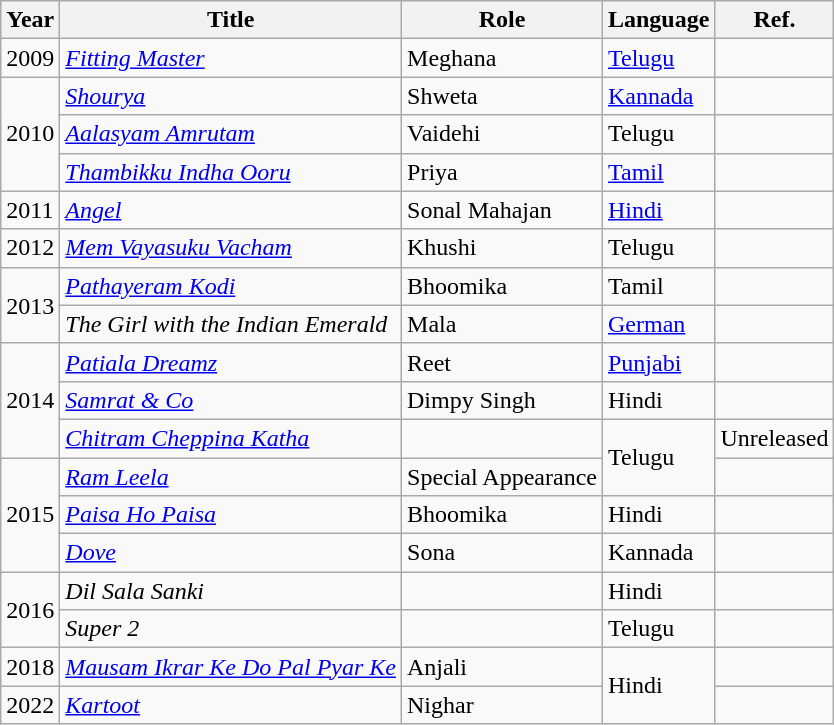<table class="wikitable sortable">
<tr>
<th>Year</th>
<th>Title</th>
<th>Role</th>
<th>Language</th>
<th>Ref.</th>
</tr>
<tr>
<td>2009</td>
<td><em><a href='#'>Fitting Master</a></em></td>
<td>Meghana</td>
<td><a href='#'>Telugu</a></td>
<td></td>
</tr>
<tr>
<td scope ="row" rowspan =3>2010</td>
<td><em><a href='#'>Shourya</a></em></td>
<td>Shweta</td>
<td><a href='#'>Kannada</a></td>
<td></td>
</tr>
<tr>
<td><em><a href='#'>Aalasyam Amrutam</a></em></td>
<td>Vaidehi</td>
<td>Telugu</td>
<td></td>
</tr>
<tr>
<td><em><a href='#'>Thambikku Indha Ooru</a></em></td>
<td>Priya</td>
<td><a href='#'>Tamil</a></td>
<td></td>
</tr>
<tr>
<td>2011</td>
<td><em><a href='#'>Angel</a></em></td>
<td>Sonal Mahajan</td>
<td><a href='#'>Hindi</a></td>
<td></td>
</tr>
<tr>
<td>2012</td>
<td><em><a href='#'>Mem Vayasuku Vacham</a></em></td>
<td>Khushi</td>
<td>Telugu</td>
<td></td>
</tr>
<tr>
<td scope= "row" rowspan= 2>2013</td>
<td><em><a href='#'>Pathayeram Kodi</a></em></td>
<td>Bhoomika</td>
<td>Tamil</td>
<td></td>
</tr>
<tr>
<td><em>The Girl with the Indian Emerald</em></td>
<td>Mala</td>
<td><a href='#'>German</a></td>
<td></td>
</tr>
<tr>
<td scope = "row" rowspan =3>2014</td>
<td><em><a href='#'>Patiala Dreamz</a></em></td>
<td>Reet</td>
<td><a href='#'>Punjabi</a></td>
<td></td>
</tr>
<tr>
<td><em><a href='#'>Samrat & Co</a></em></td>
<td>Dimpy Singh</td>
<td>Hindi</td>
<td></td>
</tr>
<tr>
<td><em><a href='#'>Chitram Cheppina Katha</a></em></td>
<td></td>
<td rowspan= 2>Telugu</td>
<td>Unreleased</td>
</tr>
<tr>
<td scope= "row" rowspan=3>2015</td>
<td><em><a href='#'>Ram Leela</a></em></td>
<td>Special Appearance</td>
<td></td>
</tr>
<tr>
<td><em><a href='#'>Paisa Ho Paisa</a></em></td>
<td>Bhoomika</td>
<td>Hindi</td>
<td></td>
</tr>
<tr>
<td><em><a href='#'>Dove</a></em></td>
<td>Sona</td>
<td>Kannada</td>
<td></td>
</tr>
<tr>
<td scope ="row" rowspan=2>2016</td>
<td><em>Dil Sala Sanki</em></td>
<td></td>
<td>Hindi</td>
<td></td>
</tr>
<tr>
<td><em>Super 2</em></td>
<td></td>
<td>Telugu</td>
<td></td>
</tr>
<tr>
<td>2018</td>
<td><em><a href='#'>Mausam Ikrar Ke Do Pal Pyar Ke</a></em></td>
<td>Anjali</td>
<td rowspan= 2>Hindi</td>
<td></td>
</tr>
<tr>
<td>2022</td>
<td><em><a href='#'>Kartoot</a></em></td>
<td>Nighar</td>
<td></td>
</tr>
</table>
